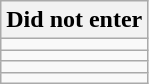<table class="wikitable">
<tr>
<th>Did not enter</th>
</tr>
<tr>
<td></td>
</tr>
<tr>
<td></td>
</tr>
<tr>
<td></td>
</tr>
<tr>
<td></td>
</tr>
</table>
